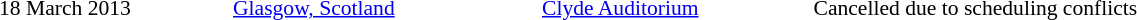<table cellpadding="2" style="border:0 solid darkgrey; font-size:90%;">
<tr>
<th style="width:150px;"></th>
<th style="width:200px;"></th>
<th style="width:175px;"></th>
<th style="width:600px;"></th>
</tr>
<tr border="0">
<td>18 March 2013</td>
<td><a href='#'>Glasgow, Scotland</a></td>
<td><a href='#'>Clyde Auditorium</a></td>
<td>Cancelled due to scheduling conflicts</td>
</tr>
</table>
